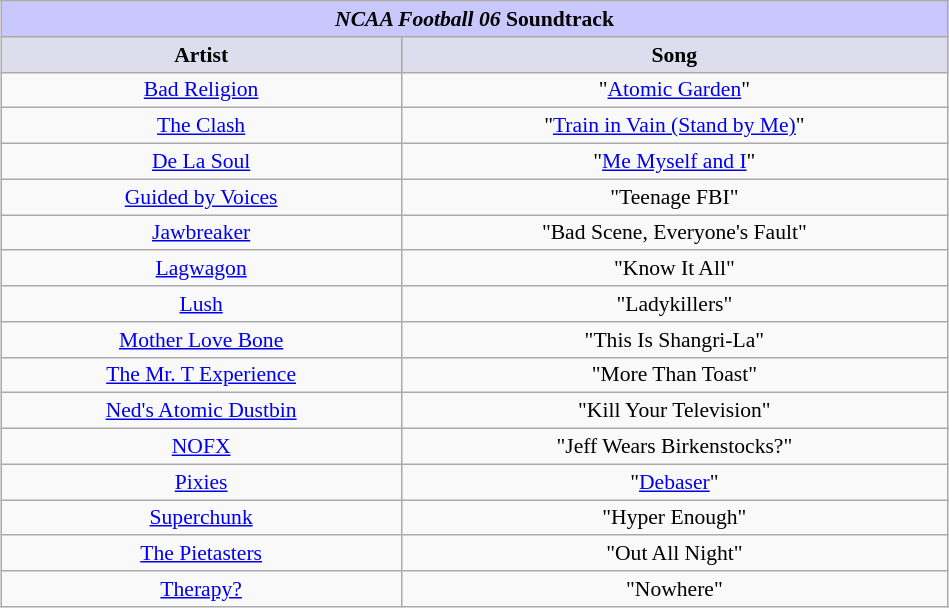<table class="wikitable collapsible collapsed" style="font-size:90%; text-align:center; width:50%; margin: 5px;">
<tr>
<th colspan="2" style="background:#C8C8FF;"><em>NCAA Football 06</em> Soundtrack</th>
</tr>
<tr>
<th style="background:#ddddee;">Artist</th>
<th style="background:#ddddee;">Song</th>
</tr>
<tr>
<td><a href='#'>Bad Religion</a></td>
<td>"<a href='#'>Atomic Garden</a>"</td>
</tr>
<tr>
<td><a href='#'>The Clash</a></td>
<td>"<a href='#'>Train in Vain (Stand by Me)</a>"</td>
</tr>
<tr>
<td><a href='#'>De La Soul</a></td>
<td>"<a href='#'>Me Myself and I</a>"</td>
</tr>
<tr>
<td><a href='#'>Guided by Voices</a></td>
<td>"Teenage FBI"</td>
</tr>
<tr>
<td><a href='#'>Jawbreaker</a></td>
<td>"Bad Scene, Everyone's Fault"</td>
</tr>
<tr>
<td><a href='#'>Lagwagon</a></td>
<td>"Know It All"</td>
</tr>
<tr>
<td><a href='#'>Lush</a></td>
<td>"Ladykillers"</td>
</tr>
<tr>
<td><a href='#'>Mother Love Bone</a></td>
<td>"This Is Shangri-La"</td>
</tr>
<tr>
<td><a href='#'>The Mr. T Experience</a></td>
<td>"More Than Toast"</td>
</tr>
<tr>
<td><a href='#'>Ned's Atomic Dustbin</a></td>
<td>"Kill Your Television"</td>
</tr>
<tr>
<td><a href='#'>NOFX</a></td>
<td>"Jeff Wears Birkenstocks?"</td>
</tr>
<tr>
<td><a href='#'>Pixies</a></td>
<td>"<a href='#'>Debaser</a>"</td>
</tr>
<tr>
<td><a href='#'>Superchunk</a></td>
<td>"Hyper Enough"</td>
</tr>
<tr>
<td><a href='#'>The Pietasters</a></td>
<td>"Out All Night"</td>
</tr>
<tr>
<td><a href='#'>Therapy?</a></td>
<td>"Nowhere"</td>
</tr>
</table>
